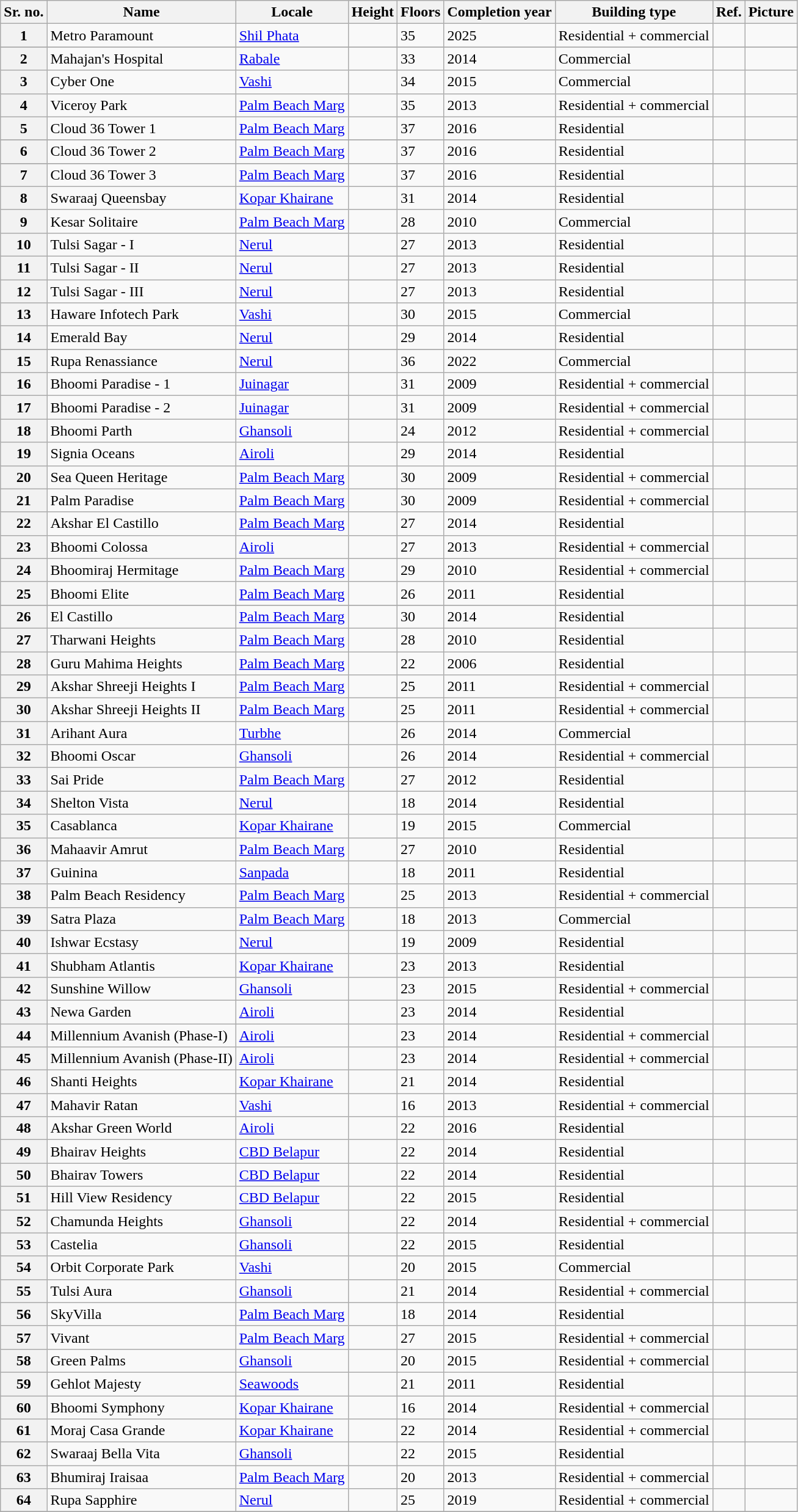<table class="wikitable sortable">
<tr style="background:#ececec;">
<th>Sr. no.</th>
<th>Name</th>
<th>Locale</th>
<th>Height</th>
<th>Floors</th>
<th>Completion year</th>
<th>Building type</th>
<th>Ref.</th>
<th>Picture</th>
</tr>
<tr>
<th>1</th>
<td>Metro Paramount</td>
<td><a href='#'>Shil Phata</a></td>
<td></td>
<td>35</td>
<td>2025</td>
<td><span>Residential + commercial</span></td>
<td></td>
<td></td>
</tr>
<tr>
</tr>
<tr>
<th>2</th>
<td>Mahajan's Hospital</td>
<td><a href='#'>Rabale</a></td>
<td></td>
<td>33</td>
<td>2014</td>
<td><span>Commercial</span></td>
<td></td>
<td></td>
</tr>
<tr>
<th>3</th>
<td>Cyber One</td>
<td><a href='#'>Vashi</a></td>
<td></td>
<td>34</td>
<td>2015</td>
<td><span>Commercial</span></td>
<td></td>
<td></td>
</tr>
<tr>
<th>4</th>
<td>Viceroy Park</td>
<td><a href='#'>Palm Beach Marg</a></td>
<td></td>
<td>35</td>
<td>2013</td>
<td><span>Residential + commercial</span></td>
<td></td>
<td></td>
</tr>
<tr>
<th>5</th>
<td>Cloud 36 Tower 1</td>
<td><a href='#'>Palm Beach Marg</a></td>
<td></td>
<td>37</td>
<td>2016</td>
<td><span>Residential</span></td>
<td></td>
<td></td>
</tr>
<tr>
</tr>
<tr>
<th>6</th>
<td>Cloud 36 Tower 2</td>
<td><a href='#'>Palm Beach Marg</a></td>
<td></td>
<td>37</td>
<td>2016</td>
<td><span>Residential</span></td>
<td></td>
<td></td>
</tr>
<tr>
</tr>
<tr>
<th>7</th>
<td>Cloud 36 Tower 3</td>
<td><a href='#'>Palm Beach Marg</a></td>
<td></td>
<td>37</td>
<td>2016</td>
<td><span>Residential</span></td>
<td></td>
<td></td>
</tr>
<tr>
<th>8</th>
<td>Swaraaj Queensbay</td>
<td><a href='#'>Kopar Khairane</a></td>
<td></td>
<td>31</td>
<td>2014</td>
<td><span>Residential</span></td>
<td></td>
<td></td>
</tr>
<tr>
<th>9</th>
<td>Kesar Solitaire</td>
<td><a href='#'>Palm Beach Marg</a></td>
<td></td>
<td>28</td>
<td>2010</td>
<td><span>Commercial</span></td>
<td></td>
<td></td>
</tr>
<tr>
<th>10</th>
<td>Tulsi Sagar - I</td>
<td><a href='#'>Nerul</a></td>
<td></td>
<td>27</td>
<td>2013</td>
<td><span>Residential</span></td>
<td></td>
<td></td>
</tr>
<tr>
<th>11</th>
<td>Tulsi Sagar - II</td>
<td><a href='#'>Nerul</a></td>
<td></td>
<td>27</td>
<td>2013</td>
<td><span>Residential</span></td>
<td></td>
<td></td>
</tr>
<tr>
<th>12</th>
<td>Tulsi Sagar - III</td>
<td><a href='#'>Nerul</a></td>
<td></td>
<td>27</td>
<td>2013</td>
<td><span>Residential</span></td>
<td></td>
<td></td>
</tr>
<tr>
<th>13</th>
<td>Haware Infotech Park</td>
<td><a href='#'>Vashi</a></td>
<td></td>
<td>30</td>
<td>2015</td>
<td><span>Commercial</span></td>
<td></td>
<td></td>
</tr>
<tr>
<th>14</th>
<td>Emerald Bay</td>
<td><a href='#'>Nerul</a></td>
<td></td>
<td>29</td>
<td>2014</td>
<td><span>Residential</span></td>
<td></td>
<td></td>
</tr>
<tr>
</tr>
<tr>
<th>15</th>
<td>Rupa Renassiance</td>
<td><a href='#'>Nerul</a></td>
<td></td>
<td>36</td>
<td>2022</td>
<td><span>Commercial</span></td>
<td></td>
<td></td>
</tr>
<tr>
<th>16</th>
<td>Bhoomi Paradise - 1</td>
<td><a href='#'>Juinagar</a></td>
<td></td>
<td>31</td>
<td>2009</td>
<td><span>Residential + commercial</span></td>
<td></td>
<td></td>
</tr>
<tr>
<th>17</th>
<td>Bhoomi Paradise - 2</td>
<td><a href='#'>Juinagar</a></td>
<td></td>
<td>31</td>
<td>2009</td>
<td><span>Residential + commercial</span></td>
<td></td>
<td></td>
</tr>
<tr>
<th>18</th>
<td>Bhoomi Parth</td>
<td><a href='#'>Ghansoli</a></td>
<td></td>
<td>24</td>
<td>2012</td>
<td><span>Residential + commercial</span></td>
<td></td>
<td></td>
</tr>
<tr>
<th>19</th>
<td>Signia Oceans</td>
<td><a href='#'>Airoli</a></td>
<td></td>
<td>29</td>
<td>2014</td>
<td><span>Residential</span></td>
<td></td>
<td></td>
</tr>
<tr>
<th>20</th>
<td>Sea Queen Heritage</td>
<td><a href='#'>Palm Beach Marg</a></td>
<td></td>
<td>30</td>
<td>2009</td>
<td><span>Residential + commercial</span></td>
<td></td>
<td></td>
</tr>
<tr>
<th>21</th>
<td>Palm Paradise</td>
<td><a href='#'>Palm Beach Marg</a></td>
<td></td>
<td>30</td>
<td>2009</td>
<td><span>Residential + commercial</span></td>
<td></td>
<td></td>
</tr>
<tr>
<th>22</th>
<td>Akshar El Castillo</td>
<td><a href='#'>Palm Beach Marg</a></td>
<td></td>
<td>27</td>
<td>2014</td>
<td><span>Residential</span></td>
<td></td>
<td></td>
</tr>
<tr>
<th>23</th>
<td>Bhoomi Colossa</td>
<td><a href='#'>Airoli</a></td>
<td></td>
<td>27</td>
<td>2013</td>
<td><span>Residential + commercial</span></td>
<td></td>
<td></td>
</tr>
<tr>
<th>24</th>
<td>Bhoomiraj Hermitage</td>
<td><a href='#'>Palm Beach Marg</a></td>
<td></td>
<td>29</td>
<td>2010</td>
<td><span>Residential + commercial</span></td>
<td></td>
<td></td>
</tr>
<tr>
<th>25</th>
<td>Bhoomi Elite</td>
<td><a href='#'>Palm Beach Marg</a></td>
<td></td>
<td>26</td>
<td>2011</td>
<td><span>Residential</span></td>
<td></td>
<td></td>
</tr>
<tr>
</tr>
<tr>
<th>26</th>
<td>El Castillo</td>
<td><a href='#'>Palm Beach Marg</a></td>
<td></td>
<td>30</td>
<td>2014</td>
<td><span>Residential</span></td>
<td></td>
<td></td>
</tr>
<tr>
<th>27</th>
<td>Tharwani Heights</td>
<td><a href='#'>Palm Beach Marg</a></td>
<td></td>
<td>28</td>
<td>2010</td>
<td><span>Residential</span></td>
<td></td>
<td></td>
</tr>
<tr>
<th>28</th>
<td>Guru Mahima Heights</td>
<td><a href='#'>Palm Beach Marg</a></td>
<td></td>
<td>22</td>
<td>2006</td>
<td><span>Residential</span></td>
<td></td>
<td></td>
</tr>
<tr>
<th>29</th>
<td>Akshar Shreeji Heights I</td>
<td><a href='#'>Palm Beach Marg</a></td>
<td></td>
<td>25</td>
<td>2011</td>
<td><span>Residential + commercial</span></td>
<td></td>
<td></td>
</tr>
<tr>
<th>30</th>
<td>Akshar Shreeji Heights II</td>
<td><a href='#'>Palm Beach Marg</a></td>
<td></td>
<td>25</td>
<td>2011</td>
<td><span>Residential + commercial</span></td>
<td></td>
<td></td>
</tr>
<tr>
<th>31</th>
<td>Arihant Aura</td>
<td><a href='#'>Turbhe</a></td>
<td></td>
<td>26</td>
<td>2014</td>
<td><span>Commercial</span></td>
<td></td>
<td></td>
</tr>
<tr>
<th>32</th>
<td>Bhoomi Oscar</td>
<td><a href='#'>Ghansoli</a></td>
<td></td>
<td>26</td>
<td>2014</td>
<td><span>Residential + commercial</span></td>
<td></td>
<td></td>
</tr>
<tr>
<th>33</th>
<td>Sai Pride</td>
<td><a href='#'>Palm Beach Marg</a></td>
<td></td>
<td>27</td>
<td>2012</td>
<td><span>Residential</span></td>
<td></td>
<td></td>
</tr>
<tr>
<th>34</th>
<td>Shelton Vista</td>
<td><a href='#'>Nerul</a></td>
<td></td>
<td>18</td>
<td>2014</td>
<td><span>Residential</span></td>
<td></td>
<td></td>
</tr>
<tr>
<th>35</th>
<td>Casablanca</td>
<td><a href='#'>Kopar Khairane</a></td>
<td></td>
<td>19</td>
<td>2015</td>
<td><span>Commercial</span></td>
<td></td>
<td></td>
</tr>
<tr>
<th>36</th>
<td>Mahaavir Amrut</td>
<td><a href='#'>Palm Beach Marg</a></td>
<td></td>
<td>27</td>
<td>2010</td>
<td><span>Residential</span></td>
<td></td>
<td></td>
</tr>
<tr>
<th>37</th>
<td>Guinina</td>
<td><a href='#'>Sanpada</a></td>
<td></td>
<td>18</td>
<td>2011</td>
<td><span>Residential</span></td>
<td></td>
<td></td>
</tr>
<tr>
<th>38</th>
<td>Palm Beach Residency</td>
<td><a href='#'>Palm Beach Marg</a></td>
<td></td>
<td>25</td>
<td>2013</td>
<td><span>Residential + commercial</span></td>
<td></td>
<td></td>
</tr>
<tr>
<th>39</th>
<td>Satra Plaza</td>
<td><a href='#'>Palm Beach Marg</a></td>
<td></td>
<td>18</td>
<td>2013</td>
<td><span>Commercial</span></td>
<td></td>
<td></td>
</tr>
<tr>
<th>40</th>
<td>Ishwar Ecstasy</td>
<td><a href='#'>Nerul</a></td>
<td></td>
<td>19</td>
<td>2009</td>
<td><span>Residential</span></td>
<td></td>
<td></td>
</tr>
<tr>
<th>41</th>
<td>Shubham Atlantis</td>
<td><a href='#'>Kopar Khairane</a></td>
<td></td>
<td>23</td>
<td>2013</td>
<td><span>Residential</span></td>
<td></td>
<td></td>
</tr>
<tr>
<th>42</th>
<td>Sunshine Willow</td>
<td><a href='#'>Ghansoli</a></td>
<td></td>
<td>23</td>
<td>2015</td>
<td><span>Residential + commercial</span></td>
<td></td>
<td></td>
</tr>
<tr>
<th>43</th>
<td>Newa Garden</td>
<td><a href='#'>Airoli</a></td>
<td></td>
<td>23</td>
<td>2014</td>
<td><span>Residential</span></td>
<td></td>
<td></td>
</tr>
<tr>
<th>44</th>
<td>Millennium Avanish (Phase-I)</td>
<td><a href='#'>Airoli</a></td>
<td></td>
<td>23</td>
<td>2014</td>
<td><span>Residential + commercial</span></td>
<td></td>
<td></td>
</tr>
<tr>
<th>45</th>
<td>Millennium Avanish (Phase-II)</td>
<td><a href='#'>Airoli</a></td>
<td></td>
<td>23</td>
<td>2014</td>
<td><span>Residential + commercial</span></td>
<td></td>
<td></td>
</tr>
<tr>
<th>46</th>
<td>Shanti Heights</td>
<td><a href='#'>Kopar Khairane</a></td>
<td></td>
<td>21</td>
<td>2014</td>
<td><span>Residential</span></td>
<td></td>
<td></td>
</tr>
<tr>
<th>47</th>
<td>Mahavir Ratan</td>
<td><a href='#'>Vashi</a></td>
<td></td>
<td>16</td>
<td>2013</td>
<td><span>Residential + commercial</span></td>
<td></td>
<td></td>
</tr>
<tr>
<th>48</th>
<td>Akshar Green World</td>
<td><a href='#'>Airoli</a></td>
<td></td>
<td>22</td>
<td>2016</td>
<td><span>Residential</span></td>
<td></td>
<td></td>
</tr>
<tr>
<th>49</th>
<td>Bhairav Heights</td>
<td><a href='#'>CBD Belapur</a></td>
<td></td>
<td>22</td>
<td>2014</td>
<td><span>Residential</span></td>
<td></td>
<td></td>
</tr>
<tr>
<th>50</th>
<td>Bhairav Towers</td>
<td><a href='#'>CBD Belapur</a></td>
<td></td>
<td>22</td>
<td>2014</td>
<td><span>Residential</span></td>
<td></td>
<td></td>
</tr>
<tr>
<th>51</th>
<td>Hill View Residency</td>
<td><a href='#'>CBD Belapur</a></td>
<td></td>
<td>22</td>
<td>2015</td>
<td><span>Residential</span></td>
<td></td>
<td></td>
</tr>
<tr>
<th>52</th>
<td>Chamunda Heights</td>
<td><a href='#'>Ghansoli</a></td>
<td></td>
<td>22</td>
<td>2014</td>
<td><span>Residential + commercial</span></td>
<td></td>
<td></td>
</tr>
<tr>
<th>53</th>
<td>Castelia</td>
<td><a href='#'>Ghansoli</a></td>
<td></td>
<td>22</td>
<td>2015</td>
<td><span>Residential</span></td>
<td></td>
<td></td>
</tr>
<tr>
<th>54</th>
<td>Orbit Corporate Park</td>
<td><a href='#'>Vashi</a></td>
<td></td>
<td>20</td>
<td>2015</td>
<td><span>Commercial</span></td>
<td></td>
<td></td>
</tr>
<tr>
<th>55</th>
<td>Tulsi Aura</td>
<td><a href='#'>Ghansoli</a></td>
<td></td>
<td>21</td>
<td>2014</td>
<td><span>Residential + commercial</span></td>
<td></td>
<td></td>
</tr>
<tr>
<th>56</th>
<td>SkyVilla</td>
<td><a href='#'>Palm Beach Marg</a></td>
<td></td>
<td>18</td>
<td>2014</td>
<td><span>Residential</span></td>
<td></td>
<td></td>
</tr>
<tr>
<th>57</th>
<td>Vivant</td>
<td><a href='#'>Palm Beach Marg</a></td>
<td></td>
<td>27</td>
<td>2015</td>
<td><span>Residential + commercial</span></td>
<td></td>
<td></td>
</tr>
<tr>
<th>58</th>
<td>Green Palms</td>
<td><a href='#'>Ghansoli</a></td>
<td></td>
<td>20</td>
<td>2015</td>
<td><span>Residential + commercial</span></td>
<td></td>
<td></td>
</tr>
<tr>
<th>59</th>
<td>Gehlot Majesty</td>
<td><a href='#'>Seawoods</a></td>
<td></td>
<td>21</td>
<td>2011</td>
<td><span>Residential</span></td>
<td></td>
<td></td>
</tr>
<tr>
<th>60</th>
<td>Bhoomi Symphony</td>
<td><a href='#'>Kopar Khairane</a></td>
<td></td>
<td>16</td>
<td>2014</td>
<td><span>Residential + commercial</span></td>
<td></td>
<td></td>
</tr>
<tr>
<th>61</th>
<td>Moraj Casa Grande</td>
<td><a href='#'>Kopar Khairane</a></td>
<td></td>
<td>22</td>
<td>2014</td>
<td><span>Residential + commercial</span></td>
<td></td>
<td></td>
</tr>
<tr>
<th>62</th>
<td>Swaraaj Bella Vita</td>
<td><a href='#'>Ghansoli</a></td>
<td></td>
<td>22</td>
<td>2015</td>
<td><span>Residential</span></td>
<td></td>
<td></td>
</tr>
<tr>
<th>63</th>
<td>Bhumiraj Iraisaa</td>
<td><a href='#'>Palm Beach Marg</a></td>
<td></td>
<td>20</td>
<td>2013</td>
<td><span>Residential + commercial</span></td>
<td></td>
<td></td>
</tr>
<tr>
<th>64</th>
<td>Rupa Sapphire</td>
<td><a href='#'>Nerul</a></td>
<td></td>
<td>25</td>
<td>2019</td>
<td><span>Residential + commercial</span></td>
<td></td>
<td></td>
</tr>
<tr>
</tr>
</table>
